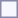<table style="border:1px solid #8888aa; background-color:#f7f8ff; padding:5px; font-size:95%; margin: 0px 12px 12px 0px;">
</table>
